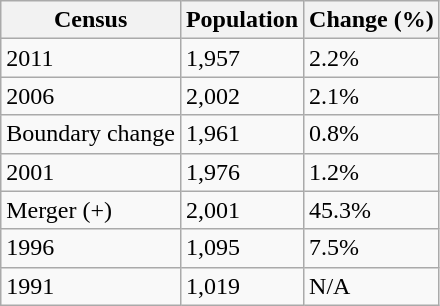<table class="wikitable">
<tr>
<th>Census</th>
<th>Population</th>
<th>Change (%)</th>
</tr>
<tr>
<td>2011</td>
<td>1,957</td>
<td> 2.2%</td>
</tr>
<tr>
<td>2006</td>
<td>2,002</td>
<td> 2.1%</td>
</tr>
<tr>
<td>Boundary change</td>
<td>1,961</td>
<td> 0.8%</td>
</tr>
<tr>
<td>2001</td>
<td>1,976</td>
<td> 1.2%</td>
</tr>
<tr>
<td>Merger (+)</td>
<td>2,001</td>
<td> 45.3%</td>
</tr>
<tr>
<td>1996</td>
<td>1,095</td>
<td> 7.5%</td>
</tr>
<tr>
<td>1991</td>
<td>1,019</td>
<td>N/A</td>
</tr>
</table>
